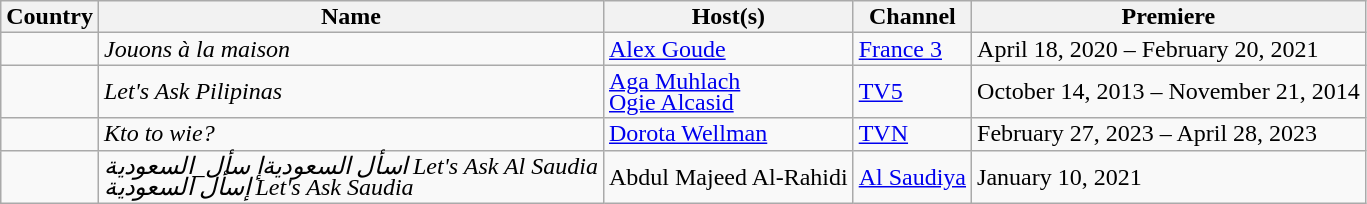<table class="wikitable" style="text-align:left; line-height:14px;">
<tr>
<th>Country</th>
<th>Name</th>
<th>Host(s)</th>
<th>Channel</th>
<th>Premiere</th>
</tr>
<tr>
<td></td>
<td><em>Jouons à la maison</em></td>
<td><a href='#'>Alex Goude</a></td>
<td><a href='#'>France 3</a></td>
<td>April 18, 2020 – February 20, 2021</td>
</tr>
<tr>
<td></td>
<td><em>Let's Ask Pilipinas</em></td>
<td><a href='#'>Aga Muhlach</a><br><a href='#'>Ogie Alcasid</a></td>
<td><a href='#'>TV5</a></td>
<td>October 14, 2013 – November 21, 2014</td>
</tr>
<tr>
<td></td>
<td><em>Kto to wie?</em></td>
<td><a href='#'>Dorota Wellman</a></td>
<td><a href='#'>TVN</a></td>
<td>February 27, 2023 – April 28, 2023</td>
</tr>
<tr>
<td></td>
<td><em>اسأل السعوديةإ سأل_السعودية Let's Ask Al Saudia</em><br><em>إسأل السعودية Let's Ask Saudia</em></td>
<td>Abdul Majeed Al-Rahidi</td>
<td><a href='#'>Al Saudiya</a></td>
<td>January 10, 2021</td>
</tr>
</table>
